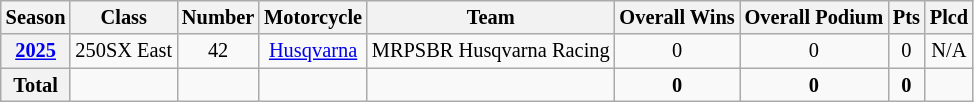<table class="wikitable" style="font-size: 85%; text-align:center">
<tr>
<th>Season</th>
<th>Class</th>
<th>Number</th>
<th>Motorcycle</th>
<th>Team</th>
<th>Overall Wins</th>
<th>Overall Podium</th>
<th>Pts</th>
<th>Plcd</th>
</tr>
<tr>
<th><a href='#'>2025</a></th>
<td>250SX East</td>
<td>42</td>
<td><a href='#'>Husqvarna</a></td>
<td>MRPSBR Husqvarna Racing</td>
<td>0</td>
<td>0</td>
<td>0</td>
<td>N/A</td>
</tr>
<tr>
<th>Total</th>
<td></td>
<td></td>
<td></td>
<td></td>
<td><strong>0</strong></td>
<td><strong>0</strong></td>
<td><strong>0</strong></td>
<td></td>
</tr>
</table>
